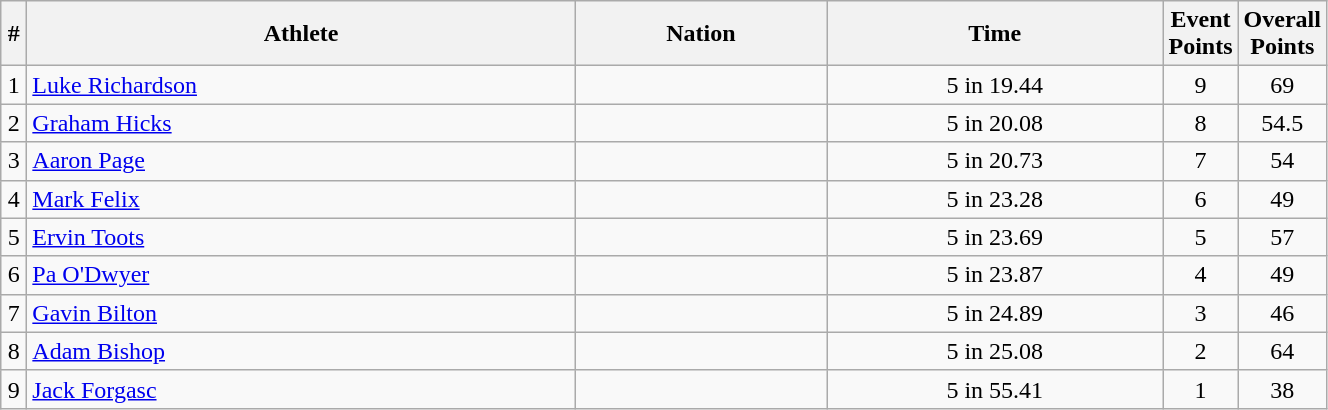<table class="wikitable sortable" style="text-align:center;width: 70%;">
<tr>
<th scope="col" style="width: 10px;">#</th>
<th scope="col">Athlete</th>
<th scope="col">Nation</th>
<th scope="col">Time</th>
<th scope="col" style="width: 10px;">Event Points</th>
<th scope="col" style="width: 10px;">Overall Points</th>
</tr>
<tr>
<td>1</td>
<td align=left><a href='#'>Luke Richardson</a></td>
<td align=left></td>
<td>5 in 19.44</td>
<td>9</td>
<td>69</td>
</tr>
<tr>
<td>2</td>
<td align=left><a href='#'>Graham Hicks</a></td>
<td align=left></td>
<td>5 in 20.08</td>
<td>8</td>
<td>54.5</td>
</tr>
<tr>
<td>3</td>
<td align=left><a href='#'>Aaron Page</a></td>
<td align=left></td>
<td>5 in 20.73</td>
<td>7</td>
<td>54</td>
</tr>
<tr>
<td>4</td>
<td align=left><a href='#'>Mark Felix</a></td>
<td align=left></td>
<td>5 in 23.28</td>
<td>6</td>
<td>49</td>
</tr>
<tr>
<td>5</td>
<td align=left><a href='#'>Ervin Toots</a></td>
<td align=left></td>
<td>5 in 23.69</td>
<td>5</td>
<td>57</td>
</tr>
<tr>
<td>6</td>
<td align=left><a href='#'>Pa O'Dwyer</a></td>
<td align=left></td>
<td>5 in 23.87</td>
<td>4</td>
<td>49</td>
</tr>
<tr>
<td>7</td>
<td align=left><a href='#'>Gavin Bilton</a></td>
<td align=left></td>
<td>5 in 24.89</td>
<td>3</td>
<td>46</td>
</tr>
<tr>
<td>8</td>
<td align=left><a href='#'>Adam Bishop</a></td>
<td align=left></td>
<td>5 in 25.08</td>
<td>2</td>
<td>64</td>
</tr>
<tr>
<td>9</td>
<td align=left><a href='#'>Jack Forgasc</a></td>
<td align=left></td>
<td>5 in 55.41</td>
<td>1</td>
<td>38</td>
</tr>
</table>
